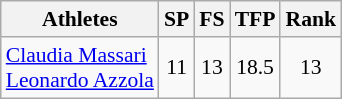<table class="wikitable" border="1" style="font-size:90%">
<tr>
<th>Athletes</th>
<th>SP</th>
<th>FS</th>
<th>TFP</th>
<th>Rank</th>
</tr>
<tr align=center>
<td align=left><a href='#'>Claudia Massari</a><br><a href='#'>Leonardo Azzola</a></td>
<td>11</td>
<td>13</td>
<td>18.5</td>
<td>13</td>
</tr>
</table>
